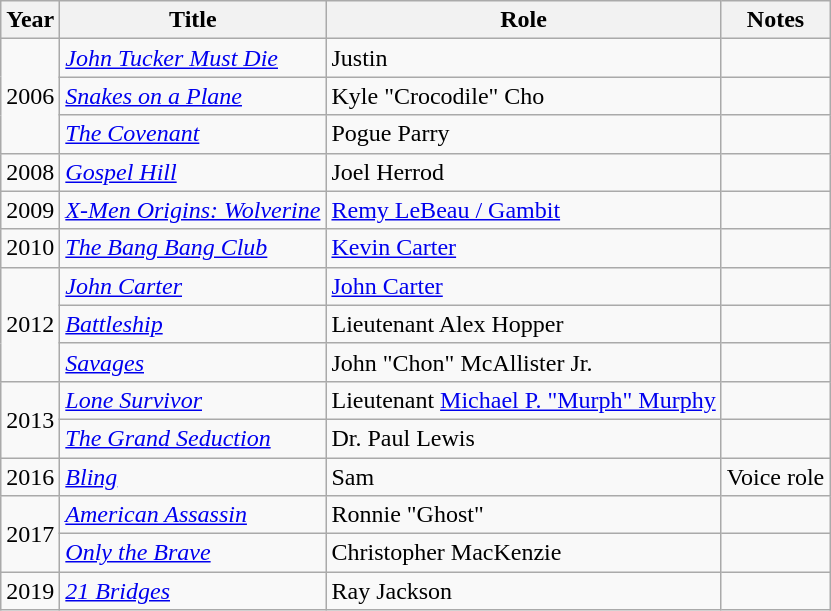<table class="wikitable sortable">
<tr>
<th>Year</th>
<th>Title</th>
<th>Role</th>
<th>Notes</th>
</tr>
<tr>
<td rowspan="3">2006</td>
<td><em><a href='#'>John Tucker Must Die</a></em></td>
<td>Justin</td>
<td></td>
</tr>
<tr>
<td><em><a href='#'>Snakes on a Plane</a></em></td>
<td>Kyle "Crocodile" Cho</td>
<td></td>
</tr>
<tr>
<td data-sort-value="Covenant, The"><em><a href='#'>The Covenant</a></em></td>
<td>Pogue Parry</td>
<td></td>
</tr>
<tr>
<td>2008</td>
<td><em><a href='#'>Gospel Hill</a></em></td>
<td>Joel Herrod</td>
<td></td>
</tr>
<tr>
<td>2009</td>
<td><em><a href='#'>X-Men Origins: Wolverine</a></em></td>
<td><a href='#'>Remy LeBeau / Gambit</a></td>
<td></td>
</tr>
<tr>
<td>2010</td>
<td data-sort-value="Bang Bang Club, The"><em><a href='#'>The Bang Bang Club</a></em></td>
<td><a href='#'>Kevin Carter</a></td>
<td></td>
</tr>
<tr>
<td rowspan="3">2012</td>
<td><em><a href='#'>John Carter</a></em></td>
<td><a href='#'>John Carter</a></td>
<td></td>
</tr>
<tr>
<td><em><a href='#'>Battleship</a></em></td>
<td>Lieutenant Alex Hopper</td>
<td></td>
</tr>
<tr>
<td><em><a href='#'>Savages</a></em></td>
<td>John "Chon" McAllister Jr.</td>
<td></td>
</tr>
<tr>
<td rowspan="2">2013</td>
<td><em><a href='#'>Lone Survivor</a></em></td>
<td>Lieutenant <a href='#'>Michael P. "Murph" Murphy</a></td>
<td></td>
</tr>
<tr>
<td data-sort-value="Grand Seduction, The"><em><a href='#'>The Grand Seduction</a></em></td>
<td>Dr. Paul Lewis</td>
<td></td>
</tr>
<tr>
<td>2016</td>
<td><em><a href='#'>Bling</a></em></td>
<td>Sam</td>
<td>Voice role</td>
</tr>
<tr>
<td rowspan="2">2017</td>
<td><em><a href='#'>American Assassin</a></em></td>
<td>Ronnie "Ghost"</td>
<td></td>
</tr>
<tr>
<td><em><a href='#'>Only the Brave</a></em></td>
<td>Christopher MacKenzie</td>
<td></td>
</tr>
<tr>
<td>2019</td>
<td><em><a href='#'>21 Bridges</a></em></td>
<td>Ray Jackson</td>
<td></td>
</tr>
</table>
